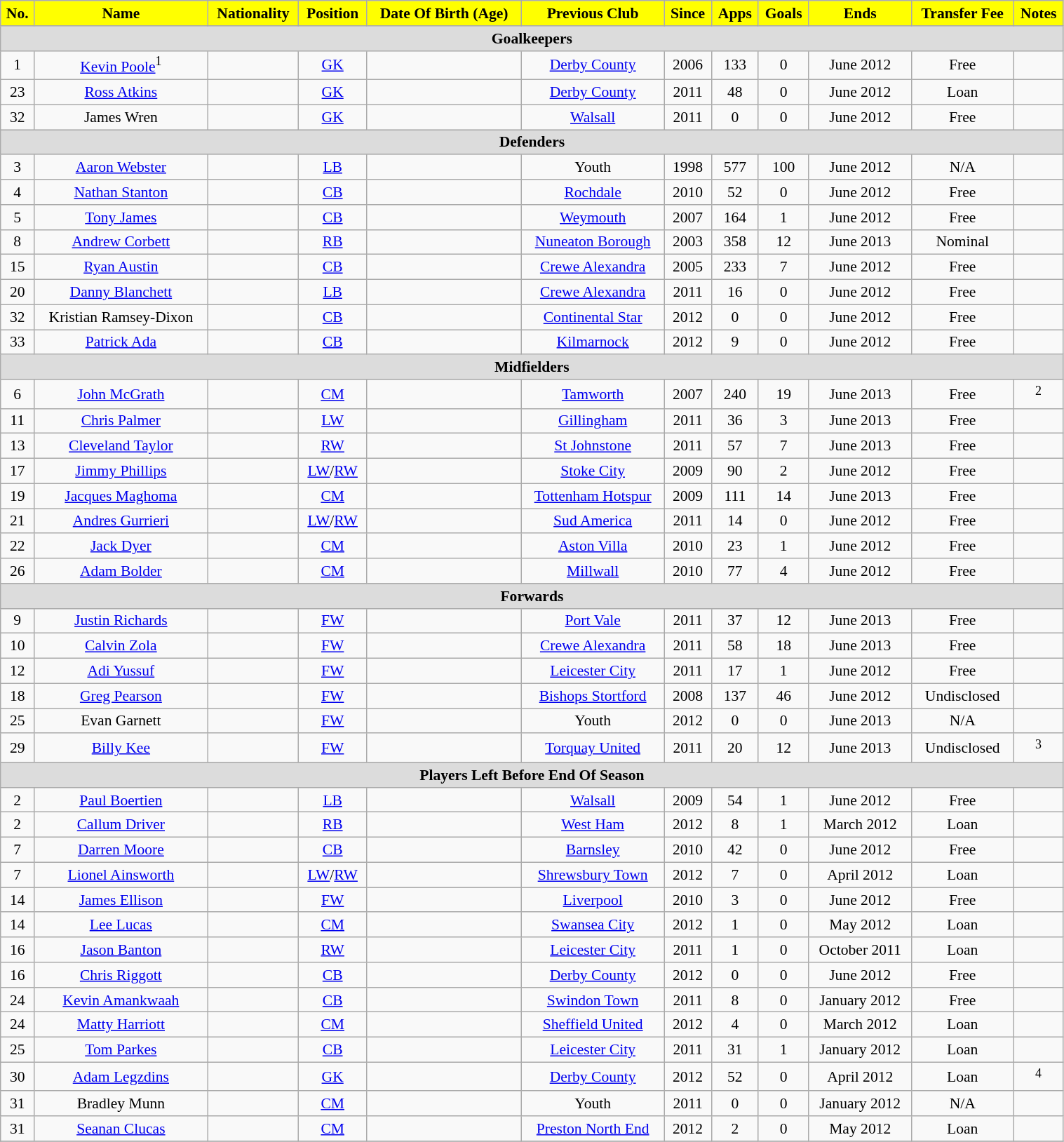<table class="wikitable" style="text-align: center; font-size:90%" width=80%>
<tr>
<th style="background: yellow; color:black" align=right>No.</th>
<th style="background: yellow; color:black" align=right>Name</th>
<th style="background: yellow; color:black" align=right>Nationality</th>
<th style="background: yellow; color:black" align=right>Position</th>
<th style="background: yellow; color:black" align=right>Date Of Birth (Age)</th>
<th style="background: yellow; color:black" align=right>Previous Club</th>
<th style="background: yellow; color:black" align=right>Since</th>
<th style="background: yellow; color:black" align=right>Apps</th>
<th style="background: yellow; color:black" align=right>Goals</th>
<th style="background: yellow; color:black" align=right>Ends</th>
<th style="background: yellow; color:black" align=right>Transfer Fee</th>
<th style="background: yellow; color:black" align=right>Notes</th>
</tr>
<tr>
<th colspan=12 style="background: #DCDCDC" align=right>Goalkeepers</th>
</tr>
<tr>
<td>1</td>
<td><a href='#'>Kevin Poole</a><sup>1</sup></td>
<td></td>
<td><a href='#'>GK</a></td>
<td></td>
<td><a href='#'>Derby County</a></td>
<td>2006</td>
<td>133</td>
<td>0</td>
<td>June 2012</td>
<td>Free</td>
<td></td>
</tr>
<tr>
<td>23</td>
<td><a href='#'>Ross Atkins</a></td>
<td></td>
<td><a href='#'>GK</a></td>
<td></td>
<td><a href='#'>Derby County</a></td>
<td>2011</td>
<td>48</td>
<td>0</td>
<td>June 2012</td>
<td>Loan</td>
<td></td>
</tr>
<tr>
<td>32</td>
<td>James Wren</td>
<td></td>
<td><a href='#'>GK</a></td>
<td></td>
<td><a href='#'>Walsall</a></td>
<td>2011</td>
<td>0</td>
<td>0</td>
<td>June 2012</td>
<td>Free</td>
<td></td>
</tr>
<tr>
<th colspan=12 style="background: #DCDCDC" align=right>Defenders</th>
</tr>
<tr>
<td>3</td>
<td><a href='#'>Aaron Webster</a></td>
<td></td>
<td><a href='#'>LB</a></td>
<td></td>
<td>Youth</td>
<td>1998</td>
<td>577</td>
<td>100</td>
<td>June 2012</td>
<td>N/A</td>
<td></td>
</tr>
<tr>
<td>4</td>
<td><a href='#'>Nathan Stanton</a></td>
<td></td>
<td><a href='#'>CB</a></td>
<td></td>
<td><a href='#'>Rochdale</a></td>
<td>2010</td>
<td>52</td>
<td>0</td>
<td>June 2012</td>
<td>Free</td>
<td></td>
</tr>
<tr>
<td>5</td>
<td><a href='#'>Tony James</a></td>
<td></td>
<td><a href='#'>CB</a></td>
<td></td>
<td><a href='#'>Weymouth</a></td>
<td>2007</td>
<td>164</td>
<td>1</td>
<td>June 2012</td>
<td>Free</td>
<td></td>
</tr>
<tr>
<td>8</td>
<td><a href='#'>Andrew Corbett</a></td>
<td></td>
<td><a href='#'>RB</a></td>
<td></td>
<td><a href='#'>Nuneaton Borough</a></td>
<td>2003</td>
<td>358</td>
<td>12</td>
<td>June 2013</td>
<td>Nominal</td>
<td></td>
</tr>
<tr>
<td>15</td>
<td><a href='#'>Ryan Austin</a></td>
<td></td>
<td><a href='#'>CB</a></td>
<td></td>
<td><a href='#'>Crewe Alexandra</a></td>
<td>2005</td>
<td>233</td>
<td>7</td>
<td>June 2012</td>
<td>Free</td>
<td></td>
</tr>
<tr>
<td>20</td>
<td><a href='#'>Danny Blanchett</a></td>
<td></td>
<td><a href='#'>LB</a></td>
<td></td>
<td><a href='#'>Crewe Alexandra</a></td>
<td>2011</td>
<td>16</td>
<td>0</td>
<td>June 2012</td>
<td>Free</td>
<td></td>
</tr>
<tr>
<td>32</td>
<td>Kristian Ramsey-Dixon</td>
<td></td>
<td><a href='#'>CB</a></td>
<td></td>
<td><a href='#'>Continental Star</a></td>
<td>2012</td>
<td>0</td>
<td>0</td>
<td>June 2012</td>
<td>Free</td>
<td></td>
</tr>
<tr>
<td>33</td>
<td><a href='#'>Patrick Ada</a></td>
<td></td>
<td><a href='#'>CB</a></td>
<td></td>
<td><a href='#'>Kilmarnock</a></td>
<td>2012</td>
<td>9</td>
<td>0</td>
<td>June 2012</td>
<td>Free</td>
<td></td>
</tr>
<tr>
<th colspan=12 style="background: #DCDCDC" align=right>Midfielders</th>
</tr>
<tr>
<td>6</td>
<td><a href='#'>John McGrath</a></td>
<td></td>
<td><a href='#'>CM</a></td>
<td></td>
<td><a href='#'>Tamworth</a></td>
<td>2007</td>
<td>240</td>
<td>19</td>
<td>June 2013</td>
<td>Free</td>
<td><sup>2</sup></td>
</tr>
<tr>
<td>11</td>
<td><a href='#'>Chris Palmer</a></td>
<td></td>
<td><a href='#'>LW</a></td>
<td></td>
<td><a href='#'>Gillingham</a></td>
<td>2011</td>
<td>36</td>
<td>3</td>
<td>June 2013</td>
<td>Free</td>
<td></td>
</tr>
<tr>
<td>13</td>
<td><a href='#'>Cleveland Taylor</a></td>
<td></td>
<td><a href='#'>RW</a></td>
<td></td>
<td><a href='#'>St Johnstone</a></td>
<td>2011</td>
<td>57</td>
<td>7</td>
<td>June 2013</td>
<td>Free</td>
<td></td>
</tr>
<tr>
<td>17</td>
<td><a href='#'>Jimmy Phillips</a></td>
<td></td>
<td><a href='#'>LW</a>/<a href='#'>RW</a></td>
<td></td>
<td><a href='#'>Stoke City</a></td>
<td>2009</td>
<td>90</td>
<td>2</td>
<td>June 2012</td>
<td>Free</td>
<td></td>
</tr>
<tr>
<td>19</td>
<td><a href='#'>Jacques Maghoma</a></td>
<td></td>
<td><a href='#'>CM</a></td>
<td></td>
<td><a href='#'>Tottenham Hotspur</a></td>
<td>2009</td>
<td>111</td>
<td>14</td>
<td>June 2013</td>
<td>Free</td>
<td></td>
</tr>
<tr>
<td>21</td>
<td><a href='#'>Andres Gurrieri</a></td>
<td></td>
<td><a href='#'>LW</a>/<a href='#'>RW</a></td>
<td></td>
<td><a href='#'>Sud America</a></td>
<td>2011</td>
<td>14</td>
<td>0</td>
<td>June 2012</td>
<td>Free</td>
<td></td>
</tr>
<tr>
<td>22</td>
<td><a href='#'>Jack Dyer</a></td>
<td></td>
<td><a href='#'>CM</a></td>
<td></td>
<td><a href='#'>Aston Villa</a></td>
<td>2010</td>
<td>23</td>
<td>1</td>
<td>June 2012</td>
<td>Free</td>
<td></td>
</tr>
<tr>
<td>26</td>
<td><a href='#'>Adam Bolder</a></td>
<td></td>
<td><a href='#'>CM</a></td>
<td></td>
<td><a href='#'>Millwall</a></td>
<td>2010</td>
<td>77</td>
<td>4</td>
<td>June 2012</td>
<td>Free</td>
<td></td>
</tr>
<tr>
<th colspan=12 style="background: #DCDCDC" align=right>Forwards</th>
</tr>
<tr>
<td>9</td>
<td><a href='#'>Justin Richards</a></td>
<td></td>
<td><a href='#'>FW</a></td>
<td></td>
<td><a href='#'>Port Vale</a></td>
<td>2011</td>
<td>37</td>
<td>12</td>
<td>June 2013</td>
<td>Free</td>
<td></td>
</tr>
<tr>
<td>10</td>
<td><a href='#'>Calvin Zola</a></td>
<td></td>
<td><a href='#'>FW</a></td>
<td></td>
<td><a href='#'>Crewe Alexandra</a></td>
<td>2011</td>
<td>58</td>
<td>18</td>
<td>June 2013</td>
<td>Free</td>
<td></td>
</tr>
<tr>
<td>12</td>
<td><a href='#'>Adi Yussuf</a></td>
<td></td>
<td><a href='#'>FW</a></td>
<td></td>
<td><a href='#'>Leicester City</a></td>
<td>2011</td>
<td>17</td>
<td>1</td>
<td>June 2012</td>
<td>Free</td>
<td></td>
</tr>
<tr>
<td>18</td>
<td><a href='#'>Greg Pearson</a></td>
<td></td>
<td><a href='#'>FW</a></td>
<td></td>
<td><a href='#'>Bishops Stortford</a></td>
<td>2008</td>
<td>137</td>
<td>46</td>
<td>June 2012</td>
<td>Undisclosed</td>
<td></td>
</tr>
<tr>
<td>25</td>
<td>Evan Garnett</td>
<td></td>
<td><a href='#'>FW</a></td>
<td></td>
<td>Youth</td>
<td>2012</td>
<td>0</td>
<td>0</td>
<td>June 2013</td>
<td>N/A</td>
<td></td>
</tr>
<tr>
<td>29</td>
<td><a href='#'>Billy Kee</a></td>
<td></td>
<td><a href='#'>FW</a></td>
<td></td>
<td><a href='#'>Torquay United</a></td>
<td>2011</td>
<td>20</td>
<td>12</td>
<td>June 2013</td>
<td>Undisclosed</td>
<td><sup>3</sup></td>
</tr>
<tr>
<th colspan=12 style="background: #DCDCDC" align=right>Players Left Before End Of Season</th>
</tr>
<tr>
<td>2</td>
<td><a href='#'>Paul Boertien</a></td>
<td></td>
<td><a href='#'>LB</a></td>
<td></td>
<td><a href='#'>Walsall</a></td>
<td>2009</td>
<td>54</td>
<td>1</td>
<td>June 2012</td>
<td>Free</td>
<td></td>
</tr>
<tr>
<td>2</td>
<td><a href='#'>Callum Driver</a></td>
<td></td>
<td><a href='#'>RB</a></td>
<td></td>
<td><a href='#'>West Ham</a></td>
<td>2012</td>
<td>8</td>
<td>1</td>
<td>March 2012</td>
<td>Loan</td>
<td></td>
</tr>
<tr>
<td>7</td>
<td><a href='#'>Darren Moore</a></td>
<td></td>
<td><a href='#'>CB</a></td>
<td></td>
<td><a href='#'>Barnsley</a></td>
<td>2010</td>
<td>42</td>
<td>0</td>
<td>June 2012</td>
<td>Free</td>
<td></td>
</tr>
<tr>
<td>7</td>
<td><a href='#'>Lionel Ainsworth</a></td>
<td></td>
<td><a href='#'>LW</a>/<a href='#'>RW</a></td>
<td></td>
<td><a href='#'>Shrewsbury Town</a></td>
<td>2012</td>
<td>7</td>
<td>0</td>
<td>April 2012</td>
<td>Loan</td>
<td></td>
</tr>
<tr>
<td>14</td>
<td><a href='#'>James Ellison</a></td>
<td></td>
<td><a href='#'>FW</a></td>
<td></td>
<td><a href='#'>Liverpool</a></td>
<td>2010</td>
<td>3</td>
<td>0</td>
<td>June 2012</td>
<td>Free</td>
<td></td>
</tr>
<tr>
<td>14</td>
<td><a href='#'>Lee Lucas</a></td>
<td></td>
<td><a href='#'>CM</a></td>
<td></td>
<td><a href='#'>Swansea City</a></td>
<td>2012</td>
<td>1</td>
<td>0</td>
<td>May 2012</td>
<td>Loan</td>
<td></td>
</tr>
<tr>
<td>16</td>
<td><a href='#'>Jason Banton</a></td>
<td></td>
<td><a href='#'>RW</a></td>
<td></td>
<td><a href='#'>Leicester City</a></td>
<td>2011</td>
<td>1</td>
<td>0</td>
<td>October 2011</td>
<td>Loan</td>
<td></td>
</tr>
<tr>
<td>16</td>
<td><a href='#'>Chris Riggott</a></td>
<td></td>
<td><a href='#'>CB</a></td>
<td></td>
<td><a href='#'>Derby County</a></td>
<td>2012</td>
<td>0</td>
<td>0</td>
<td>June 2012</td>
<td>Free</td>
<td></td>
</tr>
<tr>
<td>24</td>
<td><a href='#'>Kevin Amankwaah</a></td>
<td></td>
<td><a href='#'>CB</a></td>
<td></td>
<td><a href='#'>Swindon Town</a></td>
<td>2011</td>
<td>8</td>
<td>0</td>
<td>January 2012</td>
<td>Free</td>
<td></td>
</tr>
<tr>
<td>24</td>
<td><a href='#'>Matty Harriott</a></td>
<td></td>
<td><a href='#'>CM</a></td>
<td></td>
<td><a href='#'>Sheffield United</a></td>
<td>2012</td>
<td>4</td>
<td>0</td>
<td>March 2012</td>
<td>Loan</td>
<td></td>
</tr>
<tr>
<td>25</td>
<td><a href='#'>Tom Parkes</a></td>
<td></td>
<td><a href='#'>CB</a></td>
<td></td>
<td><a href='#'>Leicester City</a></td>
<td>2011</td>
<td>31</td>
<td>1</td>
<td>January 2012</td>
<td>Loan</td>
<td></td>
</tr>
<tr>
<td>30</td>
<td><a href='#'>Adam Legzdins</a></td>
<td></td>
<td><a href='#'>GK</a></td>
<td></td>
<td><a href='#'>Derby County</a></td>
<td>2012</td>
<td>52</td>
<td>0</td>
<td>April 2012</td>
<td>Loan</td>
<td><sup>4</sup></td>
</tr>
<tr>
<td>31</td>
<td>Bradley Munn</td>
<td></td>
<td><a href='#'>CM</a></td>
<td></td>
<td>Youth</td>
<td>2011</td>
<td>0</td>
<td>0</td>
<td>January 2012</td>
<td>N/A</td>
<td></td>
</tr>
<tr>
<td>31</td>
<td><a href='#'>Seanan Clucas</a></td>
<td></td>
<td><a href='#'>CM</a></td>
<td></td>
<td><a href='#'>Preston North End</a></td>
<td>2012</td>
<td>2</td>
<td>0</td>
<td>May 2012</td>
<td>Loan</td>
<td></td>
</tr>
<tr>
</tr>
</table>
